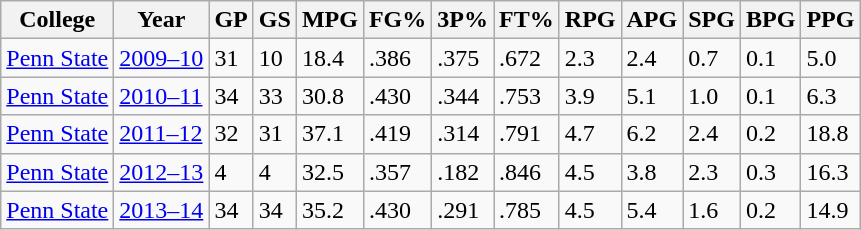<table class="wikitable">
<tr>
<th>College</th>
<th>Year</th>
<th>GP</th>
<th>GS</th>
<th>MPG</th>
<th>FG%</th>
<th>3P%</th>
<th>FT%</th>
<th>RPG</th>
<th>APG</th>
<th>SPG</th>
<th>BPG</th>
<th>PPG</th>
</tr>
<tr>
<td><a href='#'>Penn State</a></td>
<td><a href='#'>2009–10</a></td>
<td>31</td>
<td>10</td>
<td>18.4</td>
<td>.386</td>
<td>.375</td>
<td>.672</td>
<td>2.3</td>
<td>2.4</td>
<td>0.7</td>
<td>0.1</td>
<td>5.0</td>
</tr>
<tr>
<td><a href='#'>Penn State</a></td>
<td><a href='#'>2010–11</a></td>
<td>34</td>
<td>33</td>
<td>30.8</td>
<td>.430</td>
<td>.344</td>
<td>.753</td>
<td>3.9</td>
<td>5.1</td>
<td>1.0</td>
<td>0.1</td>
<td>6.3</td>
</tr>
<tr>
<td><a href='#'>Penn State</a></td>
<td><a href='#'>2011–12</a></td>
<td>32</td>
<td>31</td>
<td>37.1</td>
<td>.419</td>
<td>.314</td>
<td>.791</td>
<td>4.7</td>
<td>6.2</td>
<td>2.4</td>
<td>0.2</td>
<td>18.8</td>
</tr>
<tr>
<td><a href='#'>Penn State</a></td>
<td><a href='#'>2012–13</a></td>
<td>4</td>
<td>4</td>
<td>32.5</td>
<td>.357</td>
<td>.182</td>
<td>.846</td>
<td>4.5</td>
<td>3.8</td>
<td>2.3</td>
<td>0.3</td>
<td>16.3</td>
</tr>
<tr>
<td><a href='#'>Penn State</a></td>
<td><a href='#'>2013–14</a></td>
<td>34</td>
<td>34</td>
<td>35.2</td>
<td>.430</td>
<td>.291</td>
<td>.785</td>
<td>4.5</td>
<td>5.4</td>
<td>1.6</td>
<td>0.2</td>
<td>14.9</td>
</tr>
</table>
